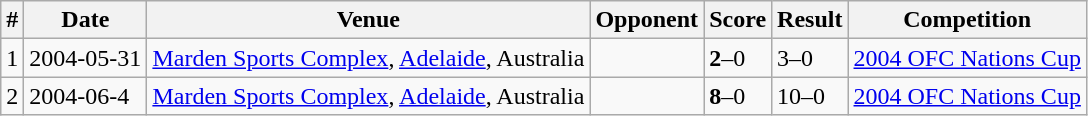<table class="wikitable">
<tr>
<th>#</th>
<th>Date</th>
<th>Venue</th>
<th>Opponent</th>
<th>Score</th>
<th>Result</th>
<th>Competition</th>
</tr>
<tr>
<td>1</td>
<td>2004-05-31</td>
<td><a href='#'>Marden Sports Complex</a>, <a href='#'>Adelaide</a>, Australia</td>
<td></td>
<td><strong>2</strong>–0</td>
<td>3–0</td>
<td><a href='#'>2004 OFC Nations Cup</a></td>
</tr>
<tr>
<td>2</td>
<td>2004-06-4</td>
<td><a href='#'>Marden Sports Complex</a>, <a href='#'>Adelaide</a>, Australia</td>
<td></td>
<td><strong>8</strong>–0</td>
<td>10–0</td>
<td><a href='#'>2004 OFC Nations Cup</a></td>
</tr>
</table>
